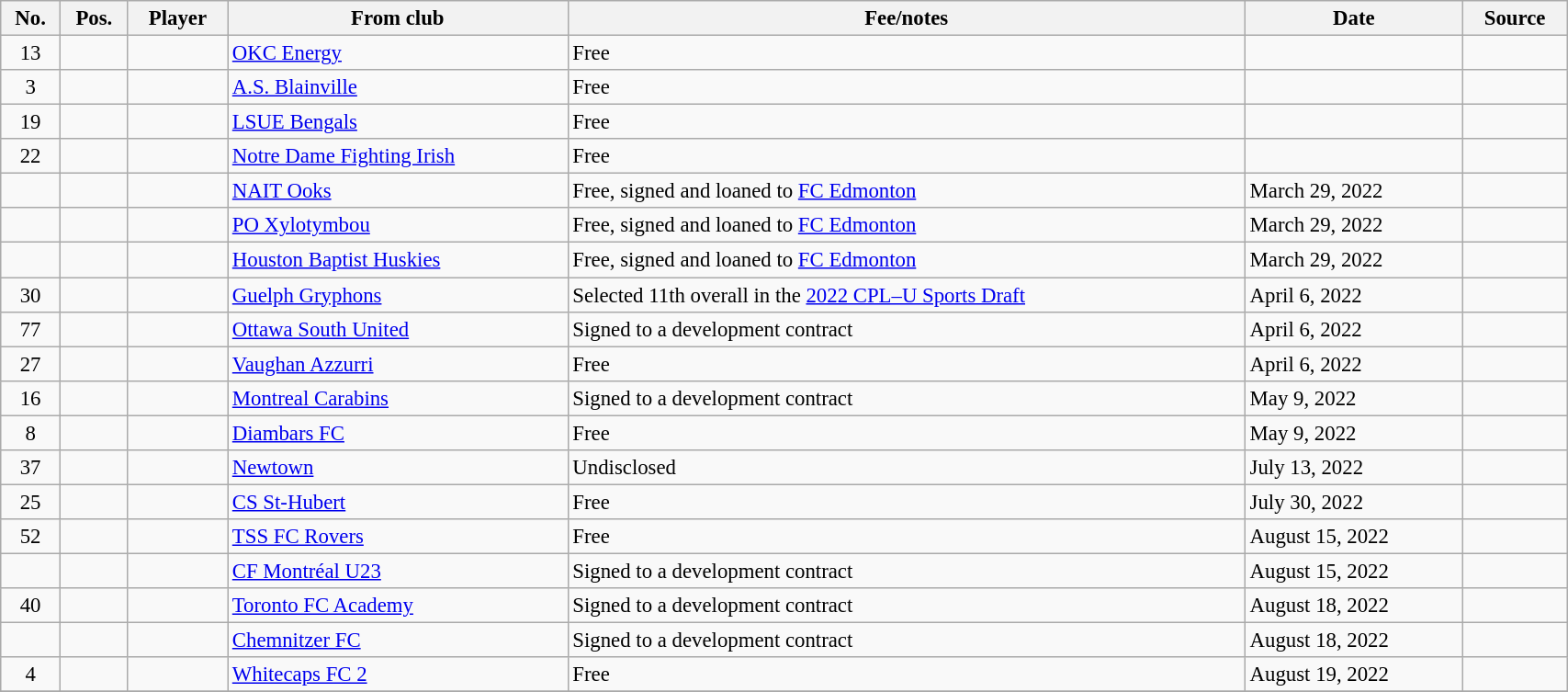<table class="wikitable sortable" style="width:90%; font-size:95%;">
<tr>
<th>No.</th>
<th>Pos.</th>
<th>Player</th>
<th>From club</th>
<th>Fee/notes</th>
<th>Date</th>
<th>Source</th>
</tr>
<tr>
<td align=center>13</td>
<td align=center></td>
<td></td>
<td> <a href='#'>OKC Energy</a></td>
<td>Free</td>
<td></td>
<td></td>
</tr>
<tr>
<td align=center>3</td>
<td align=center></td>
<td></td>
<td> <a href='#'>A.S. Blainville</a></td>
<td>Free</td>
<td></td>
<td></td>
</tr>
<tr>
<td align=center>19</td>
<td align=center></td>
<td></td>
<td> <a href='#'>LSUE Bengals</a></td>
<td>Free</td>
<td></td>
<td></td>
</tr>
<tr>
<td align=center>22</td>
<td align=center></td>
<td></td>
<td> <a href='#'>Notre Dame Fighting Irish</a></td>
<td>Free</td>
<td></td>
<td></td>
</tr>
<tr>
<td align=center></td>
<td align=center></td>
<td></td>
<td> <a href='#'>NAIT Ooks</a></td>
<td>Free, signed and loaned to <a href='#'>FC Edmonton</a></td>
<td>March 29, 2022</td>
<td></td>
</tr>
<tr>
<td align=center></td>
<td align=center></td>
<td></td>
<td> <a href='#'>PO Xylotymbou</a></td>
<td>Free, signed and loaned to <a href='#'>FC Edmonton</a></td>
<td>March 29, 2022</td>
<td></td>
</tr>
<tr>
<td align=center></td>
<td align=center></td>
<td></td>
<td> <a href='#'>Houston Baptist Huskies</a></td>
<td>Free, signed and loaned to <a href='#'>FC Edmonton</a></td>
<td>March 29, 2022</td>
<td></td>
</tr>
<tr>
<td align=center>30</td>
<td align=center></td>
<td></td>
<td> <a href='#'>Guelph Gryphons</a></td>
<td>Selected 11th overall in the <a href='#'>2022 CPL–U Sports Draft</a></td>
<td>April 6, 2022</td>
<td></td>
</tr>
<tr>
<td align=center>77</td>
<td align=center></td>
<td></td>
<td> <a href='#'>Ottawa South United</a></td>
<td>Signed to a development contract</td>
<td>April 6, 2022</td>
<td></td>
</tr>
<tr>
<td align=center>27</td>
<td align=center></td>
<td></td>
<td> <a href='#'>Vaughan Azzurri</a></td>
<td>Free</td>
<td>April 6, 2022</td>
<td></td>
</tr>
<tr>
<td align=center>16</td>
<td align=center></td>
<td></td>
<td> <a href='#'>Montreal Carabins</a></td>
<td>Signed to a development contract</td>
<td>May 9, 2022</td>
<td></td>
</tr>
<tr>
<td align=center>8</td>
<td align=center></td>
<td></td>
<td> <a href='#'>Diambars FC</a></td>
<td>Free</td>
<td>May 9, 2022</td>
<td></td>
</tr>
<tr>
<td align=center>37</td>
<td align=center></td>
<td></td>
<td> <a href='#'>Newtown</a></td>
<td>Undisclosed</td>
<td>July 13, 2022</td>
<td></td>
</tr>
<tr>
<td align=center>25</td>
<td align=center></td>
<td></td>
<td> <a href='#'>CS St-Hubert</a></td>
<td>Free</td>
<td>July 30, 2022</td>
<td></td>
</tr>
<tr>
<td align=center>52</td>
<td align=center></td>
<td></td>
<td> <a href='#'>TSS FC Rovers</a></td>
<td>Free</td>
<td>August 15, 2022</td>
<td></td>
</tr>
<tr>
<td align=center></td>
<td align=center></td>
<td></td>
<td> <a href='#'>CF Montréal U23</a></td>
<td>Signed to a development contract</td>
<td>August 15, 2022</td>
<td></td>
</tr>
<tr>
<td align=center>40</td>
<td align=center></td>
<td></td>
<td> <a href='#'>Toronto FC Academy</a></td>
<td>Signed to a development contract</td>
<td>August 18, 2022</td>
<td></td>
</tr>
<tr>
<td align=center></td>
<td align=center></td>
<td></td>
<td> <a href='#'>Chemnitzer FC</a></td>
<td>Signed to a development contract</td>
<td>August 18, 2022</td>
<td></td>
</tr>
<tr>
<td align=center>4</td>
<td align=center></td>
<td></td>
<td> <a href='#'>Whitecaps FC 2</a></td>
<td>Free</td>
<td>August 19, 2022</td>
<td></td>
</tr>
<tr>
</tr>
</table>
